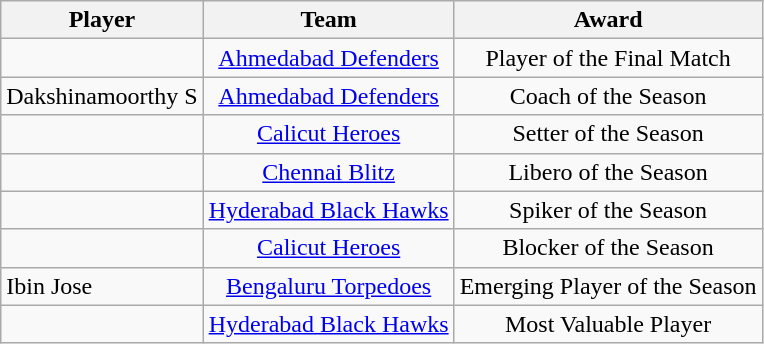<table class="wikitable" style="text-align:center">
<tr>
<th>Player</th>
<th>Team</th>
<th>Award</th>
</tr>
<tr>
<td style="text-align:left"></td>
<td><a href='#'>Ahmedabad Defenders</a></td>
<td>Player of the Final Match</td>
</tr>
<tr>
<td style="text-align:left">Dakshinamoorthy S</td>
<td><a href='#'>Ahmedabad Defenders</a></td>
<td>Coach of the Season</td>
</tr>
<tr>
<td style="text-align:left"></td>
<td><a href='#'>Calicut Heroes</a></td>
<td>Setter of the Season</td>
</tr>
<tr>
<td style="text-align:left"></td>
<td><a href='#'>Chennai Blitz</a></td>
<td>Libero of the Season</td>
</tr>
<tr>
<td style="text-align:left"></td>
<td><a href='#'>Hyderabad Black Hawks</a></td>
<td>Spiker of the Season</td>
</tr>
<tr>
<td style="text-align:left"></td>
<td><a href='#'>Calicut Heroes</a></td>
<td>Blocker of the Season</td>
</tr>
<tr>
<td style="text-align:left">Ibin Jose</td>
<td><a href='#'>Bengaluru Torpedoes</a></td>
<td>Emerging Player of the Season</td>
</tr>
<tr>
<td style="text-align:left"></td>
<td><a href='#'>Hyderabad Black Hawks</a></td>
<td>Most Valuable Player</td>
</tr>
</table>
